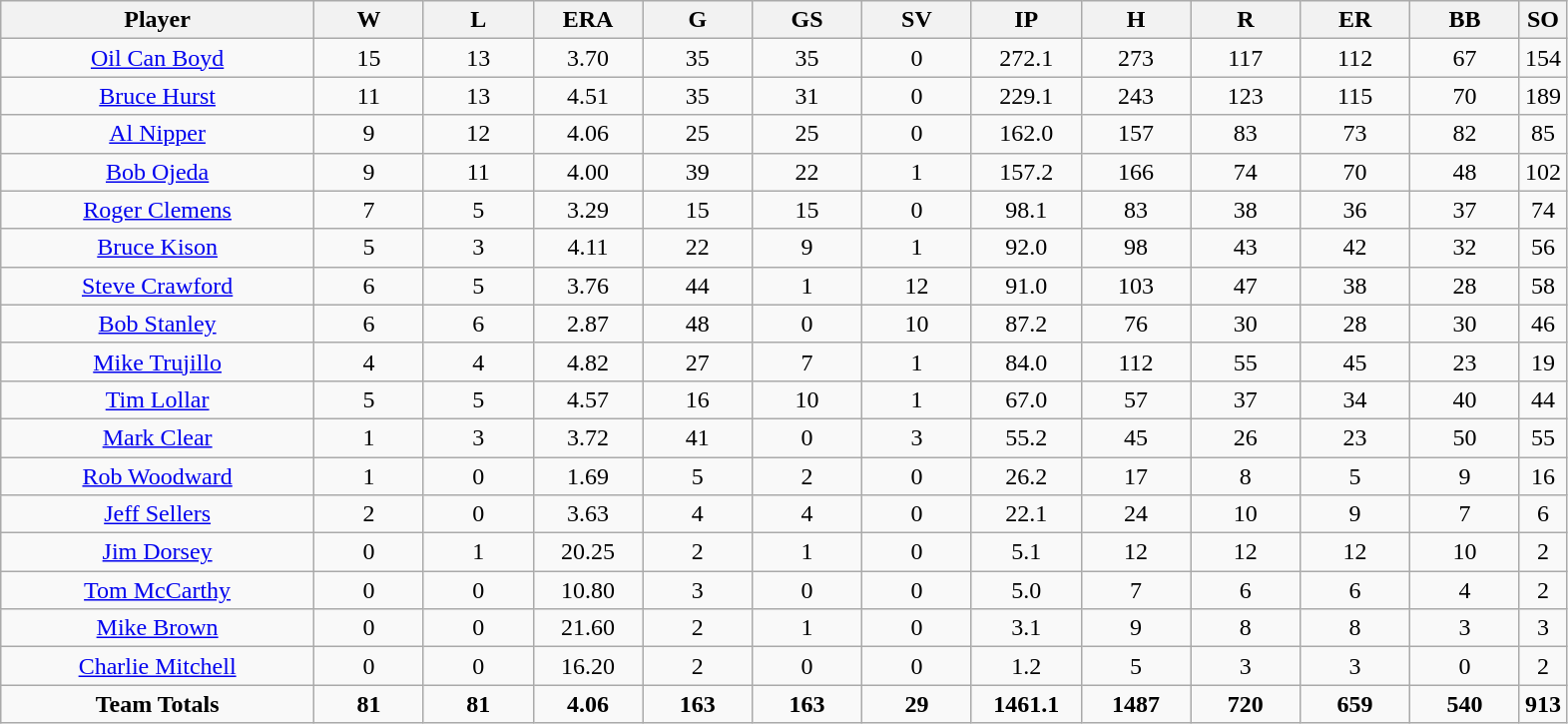<table class=wikitable style="text-align:center">
<tr>
<th bgcolor=#DDDDFF; width="20%">Player</th>
<th bgcolor=#DDDDFF; width="7%">W</th>
<th bgcolor=#DDDDFF; width="7%">L</th>
<th bgcolor=#DDDDFF; width="7%">ERA</th>
<th bgcolor=#DDDDFF; width="7%">G</th>
<th bgcolor=#DDDDFF; width="7%">GS</th>
<th bgcolor=#DDDDFF; width="7%">SV</th>
<th bgcolor=#DDDDFF; width="7%">IP</th>
<th bgcolor=#DDDDFF; width="7%">H</th>
<th bgcolor=#DDDDFF; width="7%">R</th>
<th bgcolor=#DDDDFF; width="7%">ER</th>
<th bgcolor=#DDDDFF; width="7%">BB</th>
<th bgcolor=#DDDDFF; width="7%">SO</th>
</tr>
<tr>
<td><a href='#'>Oil Can Boyd</a></td>
<td>15</td>
<td>13</td>
<td>3.70</td>
<td>35</td>
<td>35</td>
<td>0</td>
<td>272.1</td>
<td>273</td>
<td>117</td>
<td>112</td>
<td>67</td>
<td>154</td>
</tr>
<tr>
<td><a href='#'>Bruce Hurst</a></td>
<td>11</td>
<td>13</td>
<td>4.51</td>
<td>35</td>
<td>31</td>
<td>0</td>
<td>229.1</td>
<td>243</td>
<td>123</td>
<td>115</td>
<td>70</td>
<td>189</td>
</tr>
<tr>
<td><a href='#'>Al Nipper</a></td>
<td>9</td>
<td>12</td>
<td>4.06</td>
<td>25</td>
<td>25</td>
<td>0</td>
<td>162.0</td>
<td>157</td>
<td>83</td>
<td>73</td>
<td>82</td>
<td>85</td>
</tr>
<tr>
<td><a href='#'>Bob Ojeda</a></td>
<td>9</td>
<td>11</td>
<td>4.00</td>
<td>39</td>
<td>22</td>
<td>1</td>
<td>157.2</td>
<td>166</td>
<td>74</td>
<td>70</td>
<td>48</td>
<td>102</td>
</tr>
<tr>
<td><a href='#'>Roger Clemens</a></td>
<td>7</td>
<td>5</td>
<td>3.29</td>
<td>15</td>
<td>15</td>
<td>0</td>
<td>98.1</td>
<td>83</td>
<td>38</td>
<td>36</td>
<td>37</td>
<td>74</td>
</tr>
<tr>
<td><a href='#'>Bruce Kison</a></td>
<td>5</td>
<td>3</td>
<td>4.11</td>
<td>22</td>
<td>9</td>
<td>1</td>
<td>92.0</td>
<td>98</td>
<td>43</td>
<td>42</td>
<td>32</td>
<td>56</td>
</tr>
<tr>
<td><a href='#'>Steve Crawford</a></td>
<td>6</td>
<td>5</td>
<td>3.76</td>
<td>44</td>
<td>1</td>
<td>12</td>
<td>91.0</td>
<td>103</td>
<td>47</td>
<td>38</td>
<td>28</td>
<td>58</td>
</tr>
<tr>
<td><a href='#'>Bob Stanley</a></td>
<td>6</td>
<td>6</td>
<td>2.87</td>
<td>48</td>
<td>0</td>
<td>10</td>
<td>87.2</td>
<td>76</td>
<td>30</td>
<td>28</td>
<td>30</td>
<td>46</td>
</tr>
<tr>
<td><a href='#'>Mike Trujillo</a></td>
<td>4</td>
<td>4</td>
<td>4.82</td>
<td>27</td>
<td>7</td>
<td>1</td>
<td>84.0</td>
<td>112</td>
<td>55</td>
<td>45</td>
<td>23</td>
<td>19</td>
</tr>
<tr>
<td><a href='#'>Tim Lollar</a></td>
<td>5</td>
<td>5</td>
<td>4.57</td>
<td>16</td>
<td>10</td>
<td>1</td>
<td>67.0</td>
<td>57</td>
<td>37</td>
<td>34</td>
<td>40</td>
<td>44</td>
</tr>
<tr>
<td><a href='#'>Mark Clear</a></td>
<td>1</td>
<td>3</td>
<td>3.72</td>
<td>41</td>
<td>0</td>
<td>3</td>
<td>55.2</td>
<td>45</td>
<td>26</td>
<td>23</td>
<td>50</td>
<td>55</td>
</tr>
<tr>
<td><a href='#'>Rob Woodward</a></td>
<td>1</td>
<td>0</td>
<td>1.69</td>
<td>5</td>
<td>2</td>
<td>0</td>
<td>26.2</td>
<td>17</td>
<td>8</td>
<td>5</td>
<td>9</td>
<td>16</td>
</tr>
<tr>
<td><a href='#'>Jeff Sellers</a></td>
<td>2</td>
<td>0</td>
<td>3.63</td>
<td>4</td>
<td>4</td>
<td>0</td>
<td>22.1</td>
<td>24</td>
<td>10</td>
<td>9</td>
<td>7</td>
<td>6</td>
</tr>
<tr>
<td><a href='#'>Jim Dorsey</a></td>
<td>0</td>
<td>1</td>
<td>20.25</td>
<td>2</td>
<td>1</td>
<td>0</td>
<td>5.1</td>
<td>12</td>
<td>12</td>
<td>12</td>
<td>10</td>
<td>2</td>
</tr>
<tr>
<td><a href='#'>Tom McCarthy</a></td>
<td>0</td>
<td>0</td>
<td>10.80</td>
<td>3</td>
<td>0</td>
<td>0</td>
<td>5.0</td>
<td>7</td>
<td>6</td>
<td>6</td>
<td>4</td>
<td>2</td>
</tr>
<tr>
<td><a href='#'>Mike Brown</a></td>
<td>0</td>
<td>0</td>
<td>21.60</td>
<td>2</td>
<td>1</td>
<td>0</td>
<td>3.1</td>
<td>9</td>
<td>8</td>
<td>8</td>
<td>3</td>
<td>3</td>
</tr>
<tr>
<td><a href='#'>Charlie Mitchell</a></td>
<td>0</td>
<td>0</td>
<td>16.20</td>
<td>2</td>
<td>0</td>
<td>0</td>
<td>1.2</td>
<td>5</td>
<td>3</td>
<td>3</td>
<td>0</td>
<td>2</td>
</tr>
<tr>
<td><strong>Team Totals</strong></td>
<td><strong>81</strong></td>
<td><strong>81</strong></td>
<td><strong>4.06</strong></td>
<td><strong>163</strong></td>
<td><strong>163</strong></td>
<td><strong>29</strong></td>
<td><strong>1461.1</strong></td>
<td><strong>1487</strong></td>
<td><strong>720</strong></td>
<td><strong>659</strong></td>
<td><strong>540</strong></td>
<td><strong>913</strong></td>
</tr>
</table>
